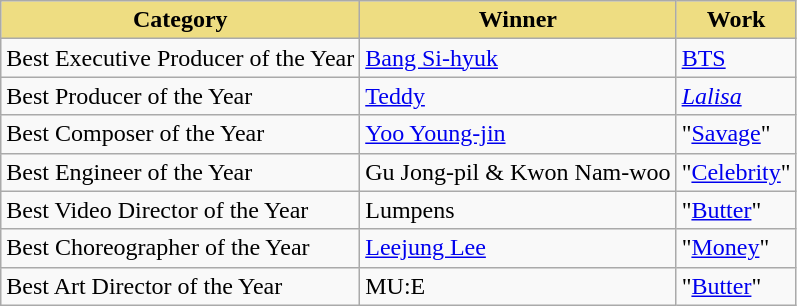<table class="wikitable">
<tr>
<th style="background:#EEDD82">Category</th>
<th style="background:#EEDD82">Winner</th>
<th style="background:#EEDD82">Work</th>
</tr>
<tr>
<td>Best Executive Producer of the Year</td>
<td><a href='#'>Bang Si-hyuk</a></td>
<td><a href='#'>BTS</a></td>
</tr>
<tr>
<td>Best Producer of the Year</td>
<td><a href='#'>Teddy</a></td>
<td><em><a href='#'>Lalisa</a></em></td>
</tr>
<tr>
<td>Best Composer of the Year</td>
<td><a href='#'>Yoo Young-jin</a></td>
<td>"<a href='#'>Savage</a>"</td>
</tr>
<tr>
<td>Best Engineer of the Year</td>
<td>Gu Jong-pil & Kwon Nam-woo</td>
<td>"<a href='#'>Celebrity</a>"</td>
</tr>
<tr>
<td>Best Video Director of the Year</td>
<td>Lumpens</td>
<td>"<a href='#'>Butter</a>"</td>
</tr>
<tr>
<td>Best Choreographer of the Year</td>
<td><a href='#'>Leejung Lee</a></td>
<td>"<a href='#'>Money</a>"</td>
</tr>
<tr>
<td>Best Art Director of the Year</td>
<td>MU:E</td>
<td>"<a href='#'>Butter</a>"</td>
</tr>
</table>
